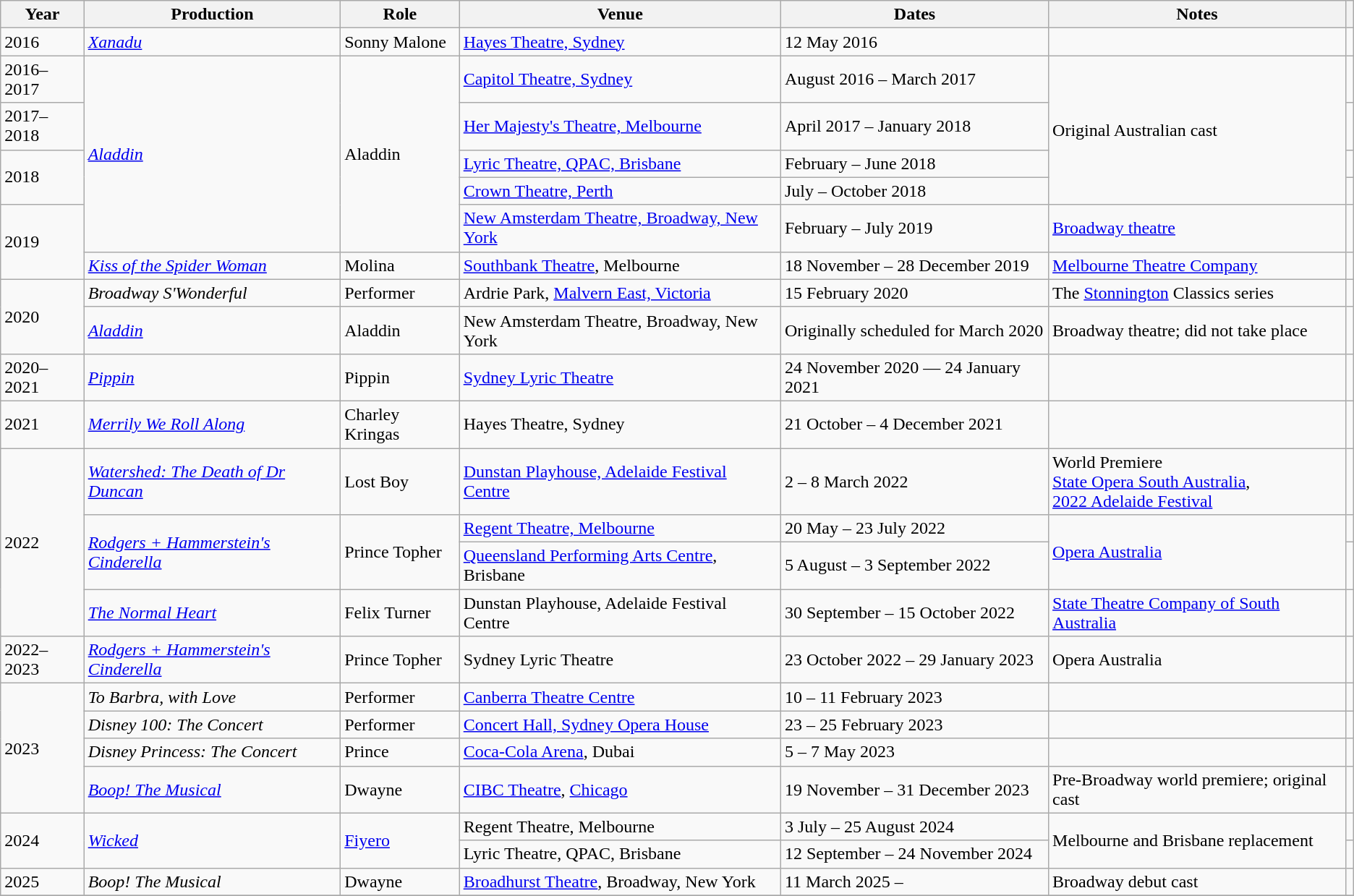<table class="wikitable sortable">
<tr>
<th>Year</th>
<th>Production</th>
<th>Role</th>
<th>Venue</th>
<th>Dates</th>
<th class="unsortable">Notes</th>
<th></th>
</tr>
<tr>
<td>2016</td>
<td><em><a href='#'>Xanadu</a></em></td>
<td>Sonny Malone</td>
<td><a href='#'>Hayes Theatre, Sydney</a></td>
<td>12 May 2016</td>
<td></td>
<td></td>
</tr>
<tr>
<td>2016–2017</td>
<td rowspan="5"><em><a href='#'>Aladdin</a></em></td>
<td rowspan="5">Aladdin</td>
<td><a href='#'>Capitol Theatre, Sydney</a></td>
<td>August 2016 – March 2017</td>
<td rowspan="4">Original Australian cast</td>
<td></td>
</tr>
<tr>
<td>2017–2018</td>
<td><a href='#'>Her Majesty's Theatre, Melbourne</a></td>
<td>April 2017 – January 2018</td>
<td></td>
</tr>
<tr>
<td rowspan="2">2018</td>
<td><a href='#'>Lyric Theatre, QPAC, Brisbane</a></td>
<td>February – June 2018</td>
<td></td>
</tr>
<tr>
<td><a href='#'>Crown Theatre, Perth</a></td>
<td>July – October 2018</td>
<td></td>
</tr>
<tr>
<td rowspan="2">2019</td>
<td><a href='#'>New Amsterdam Theatre, Broadway, New York</a></td>
<td>February – July 2019</td>
<td><a href='#'>Broadway theatre</a></td>
<td style="text-align:center;"></td>
</tr>
<tr>
<td><em><a href='#'>Kiss of the Spider Woman</a></em></td>
<td>Molina</td>
<td><a href='#'>Southbank Theatre</a>, Melbourne</td>
<td>18 November – 28 December 2019</td>
<td><a href='#'>Melbourne Theatre Company</a></td>
<td></td>
</tr>
<tr>
<td rowspan="2">2020</td>
<td><em>Broadway S'Wonderful</em></td>
<td>Performer</td>
<td>Ardrie Park, <a href='#'>Malvern East, Victoria</a></td>
<td>15 February 2020</td>
<td>The <a href='#'>Stonnington</a> Classics series</td>
<td style="text-align:center;"></td>
</tr>
<tr>
<td><em><a href='#'>Aladdin</a></em></td>
<td>Aladdin</td>
<td>New Amsterdam Theatre, Broadway, New York</td>
<td>Originally scheduled for March 2020</td>
<td>Broadway theatre; did not take place</td>
<td></td>
</tr>
<tr>
<td>2020–2021</td>
<td><em><a href='#'>Pippin</a></em></td>
<td>Pippin</td>
<td><a href='#'>Sydney Lyric Theatre</a></td>
<td>24 November 2020 — 24 January 2021</td>
<td></td>
<td></td>
</tr>
<tr>
<td>2021</td>
<td><em><a href='#'>Merrily We Roll Along</a></em></td>
<td>Charley Kringas</td>
<td>Hayes Theatre, Sydney</td>
<td>21 October – 4 December 2021</td>
<td></td>
<td></td>
</tr>
<tr>
<td rowspan="4">2022</td>
<td><em><a href='#'>Watershed: The Death of Dr Duncan</a></em></td>
<td>Lost Boy</td>
<td><a href='#'>Dunstan Playhouse, Adelaide Festival Centre</a></td>
<td>2 – 8 March 2022</td>
<td>World Premiere<br><a href='#'>State Opera South Australia</a>,<br><a href='#'>2022 Adelaide Festival</a></td>
<td></td>
</tr>
<tr>
<td rowspan="2"><em><a href='#'>Rodgers + Hammerstein's Cinderella</a></em></td>
<td rowspan="2">Prince Topher</td>
<td><a href='#'>Regent Theatre, Melbourne</a></td>
<td>20 May – 23 July 2022</td>
<td rowspan="2"><a href='#'>Opera Australia</a></td>
<td style="text-align:center;"></td>
</tr>
<tr>
<td><a href='#'>Queensland Performing Arts Centre</a>, Brisbane</td>
<td>5 August – 3 September 2022</td>
<td style="text-align:center;"></td>
</tr>
<tr>
<td><em><a href='#'>The Normal Heart</a></em></td>
<td>Felix Turner</td>
<td>Dunstan Playhouse, Adelaide Festival Centre</td>
<td>30 September – 15 October 2022</td>
<td><a href='#'>State Theatre Company of South Australia</a></td>
<td></td>
</tr>
<tr>
<td>2022–2023</td>
<td><em><a href='#'>Rodgers + Hammerstein's Cinderella</a></em></td>
<td>Prince Topher</td>
<td>Sydney Lyric Theatre</td>
<td>23 October 2022 – 29 January 2023</td>
<td>Opera Australia</td>
<td></td>
</tr>
<tr>
<td rowspan="4">2023</td>
<td><em>To Barbra, with Love</em></td>
<td>Performer</td>
<td><a href='#'>Canberra Theatre Centre</a></td>
<td>10 – 11 February 2023</td>
<td></td>
<td></td>
</tr>
<tr>
<td><em>Disney 100: The Concert</em></td>
<td>Performer</td>
<td><a href='#'>Concert Hall, Sydney Opera House</a></td>
<td>23 – 25 February 2023</td>
<td></td>
<td></td>
</tr>
<tr>
<td><em>Disney Princess: The Concert</em></td>
<td>Prince</td>
<td><a href='#'>Coca-Cola Arena</a>, Dubai</td>
<td>5 – 7 May 2023</td>
<td></td>
<td style="text-align:center;"></td>
</tr>
<tr>
<td><em><a href='#'>Boop! The Musical</a></em></td>
<td>Dwayne</td>
<td><a href='#'>CIBC Theatre</a>, <a href='#'>Chicago</a></td>
<td>19 November – 31 December 2023</td>
<td>Pre-Broadway world premiere; original cast</td>
<td style="text-align:center;"></td>
</tr>
<tr>
<td rowspan="2">2024</td>
<td rowspan="2"><em><a href='#'>Wicked</a></em></td>
<td rowspan="2"><a href='#'>Fiyero</a></td>
<td>Regent Theatre, Melbourne</td>
<td>3 July – 25 August 2024</td>
<td rowspan="2">Melbourne and Brisbane replacement</td>
<td style="text-align:center;"></td>
</tr>
<tr>
<td>Lyric Theatre, QPAC, Brisbane</td>
<td>12 September – 24 November 2024</td>
<td style="text-align:center;"></td>
</tr>
<tr>
<td rowspan="1">2025</td>
<td><em>Boop! The Musical</em></td>
<td>Dwayne</td>
<td><a href='#'>Broadhurst Theatre</a>, Broadway, New York</td>
<td>11 March 2025 –</td>
<td>Broadway debut cast</td>
<td style="text-align:center;"></td>
</tr>
<tr>
</tr>
</table>
